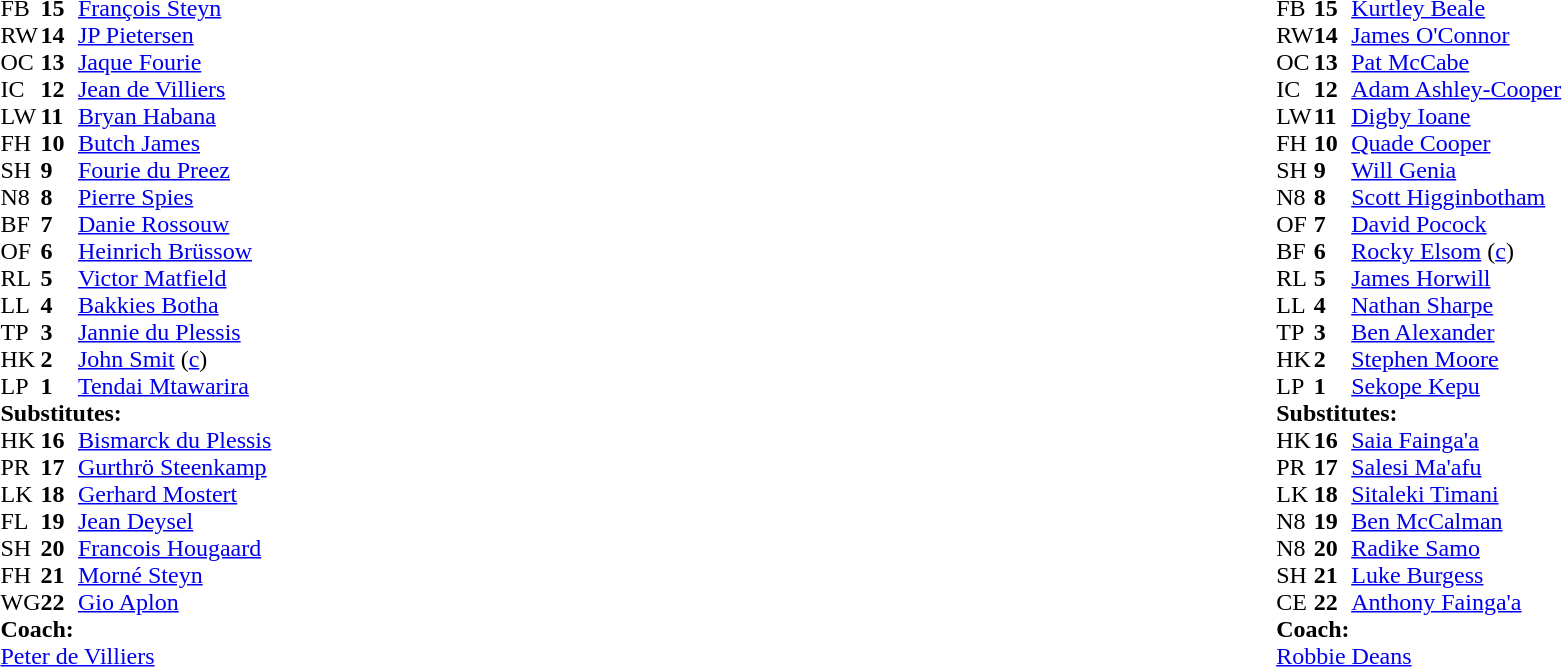<table style="width:100%">
<tr>
<td style="vertical-align:top;width:50%"><br><table cellspacing="0" cellpadding="0">
<tr>
<th width="25"></th>
<th width="25"></th>
</tr>
<tr>
<td>FB</td>
<td><strong>15</strong></td>
<td><a href='#'>François Steyn</a></td>
<td></td>
<td></td>
</tr>
<tr>
<td>RW</td>
<td><strong>14</strong></td>
<td><a href='#'>JP Pietersen</a></td>
</tr>
<tr>
<td>OC</td>
<td><strong>13</strong></td>
<td><a href='#'>Jaque Fourie</a></td>
</tr>
<tr>
<td>IC</td>
<td><strong>12</strong></td>
<td><a href='#'>Jean de Villiers</a></td>
</tr>
<tr>
<td>LW</td>
<td><strong>11</strong></td>
<td><a href='#'>Bryan Habana</a></td>
<td></td>
<td></td>
<td></td>
</tr>
<tr>
<td>FH</td>
<td><strong>10</strong></td>
<td><a href='#'>Butch James</a></td>
<td></td>
<td></td>
</tr>
<tr>
<td>SH</td>
<td><strong>9</strong></td>
<td><a href='#'>Fourie du Preez</a></td>
</tr>
<tr>
<td>N8</td>
<td><strong>8</strong></td>
<td><a href='#'>Pierre Spies</a></td>
</tr>
<tr>
<td>BF</td>
<td><strong>7</strong></td>
<td><a href='#'>Danie Rossouw</a></td>
</tr>
<tr>
<td>OF</td>
<td><strong>6</strong></td>
<td><a href='#'>Heinrich Brüssow</a></td>
<td></td>
<td></td>
</tr>
<tr>
<td>RL</td>
<td><strong>5</strong></td>
<td><a href='#'>Victor Matfield</a></td>
</tr>
<tr>
<td>LL</td>
<td><strong>4</strong></td>
<td><a href='#'>Bakkies Botha</a></td>
<td></td>
<td></td>
</tr>
<tr>
<td>TP</td>
<td><strong>3</strong></td>
<td><a href='#'>Jannie du Plessis</a></td>
<td></td>
<td></td>
<td></td>
</tr>
<tr>
<td>HK</td>
<td><strong>2</strong></td>
<td><a href='#'>John Smit</a> (<a href='#'>c</a>)</td>
<td></td>
<td></td>
<td></td>
</tr>
<tr>
<td>LP</td>
<td><strong>1</strong></td>
<td><a href='#'>Tendai Mtawarira</a></td>
<td></td>
<td></td>
</tr>
<tr>
<td colspan=3><strong>Substitutes:</strong></td>
</tr>
<tr>
<td>HK</td>
<td><strong>16</strong></td>
<td><a href='#'>Bismarck du Plessis</a></td>
<td></td>
<td></td>
</tr>
<tr>
<td>PR</td>
<td><strong>17</strong></td>
<td><a href='#'>Gurthrö Steenkamp</a></td>
<td></td>
<td></td>
</tr>
<tr>
<td>LK</td>
<td><strong>18</strong></td>
<td><a href='#'>Gerhard Mostert</a></td>
<td></td>
<td></td>
</tr>
<tr>
<td>FL</td>
<td><strong>19</strong></td>
<td><a href='#'>Jean Deysel</a></td>
<td></td>
<td></td>
</tr>
<tr>
<td>SH</td>
<td><strong>20</strong></td>
<td><a href='#'>Francois Hougaard</a></td>
<td></td>
<td></td>
<td></td>
</tr>
<tr>
<td>FH</td>
<td><strong>21</strong></td>
<td><a href='#'>Morné Steyn</a></td>
<td></td>
<td></td>
</tr>
<tr>
<td>WG</td>
<td><strong>22</strong></td>
<td><a href='#'>Gio Aplon</a></td>
<td></td>
<td></td>
</tr>
<tr>
<td colspan="3"><strong>Coach:</strong></td>
</tr>
<tr>
<td colspan="4"> <a href='#'>Peter de Villiers</a></td>
</tr>
</table>
</td>
<td valign="top"></td>
<td style="vertical-align:top;width:50%"><br><table cellspacing="0" cellpadding="0" style="margin:auto">
<tr>
<th width="25"></th>
<th width="25"></th>
</tr>
<tr>
<td>FB</td>
<td><strong>15</strong></td>
<td><a href='#'>Kurtley Beale</a></td>
</tr>
<tr>
<td>RW</td>
<td><strong>14</strong></td>
<td><a href='#'>James O'Connor</a></td>
</tr>
<tr>
<td>OC</td>
<td><strong>13</strong></td>
<td><a href='#'>Pat McCabe</a></td>
</tr>
<tr>
<td>IC</td>
<td><strong>12</strong></td>
<td><a href='#'>Adam Ashley-Cooper</a></td>
<td></td>
<td></td>
</tr>
<tr>
<td>LW</td>
<td><strong>11</strong></td>
<td><a href='#'>Digby Ioane</a></td>
</tr>
<tr>
<td>FH</td>
<td><strong>10</strong></td>
<td><a href='#'>Quade Cooper</a></td>
</tr>
<tr>
<td>SH</td>
<td><strong>9</strong></td>
<td><a href='#'>Will Genia</a></td>
</tr>
<tr>
<td>N8</td>
<td><strong>8</strong></td>
<td><a href='#'>Scott Higginbotham</a></td>
<td></td>
<td></td>
</tr>
<tr>
<td>OF</td>
<td><strong>7</strong></td>
<td><a href='#'>David Pocock</a></td>
</tr>
<tr>
<td>BF</td>
<td><strong>6</strong></td>
<td><a href='#'>Rocky Elsom</a> (<a href='#'>c</a>)</td>
</tr>
<tr>
<td>RL</td>
<td><strong>5</strong></td>
<td><a href='#'>James Horwill</a></td>
</tr>
<tr>
<td>LL</td>
<td><strong>4</strong></td>
<td><a href='#'>Nathan Sharpe</a></td>
</tr>
<tr>
<td>TP</td>
<td><strong>3</strong></td>
<td><a href='#'>Ben Alexander</a></td>
</tr>
<tr>
<td>HK</td>
<td><strong>2</strong></td>
<td><a href='#'>Stephen Moore</a></td>
</tr>
<tr>
<td>LP</td>
<td><strong>1</strong></td>
<td><a href='#'>Sekope Kepu</a></td>
</tr>
<tr>
<td colspan=3><strong>Substitutes:</strong></td>
</tr>
<tr>
<td>HK</td>
<td><strong>16</strong></td>
<td><a href='#'>Saia Fainga'a</a></td>
</tr>
<tr>
<td>PR</td>
<td><strong>17</strong></td>
<td><a href='#'>Salesi Ma'afu</a></td>
</tr>
<tr>
<td>LK</td>
<td><strong>18</strong></td>
<td><a href='#'>Sitaleki Timani</a></td>
</tr>
<tr>
<td>N8</td>
<td><strong>19</strong></td>
<td><a href='#'>Ben McCalman</a></td>
</tr>
<tr>
<td>N8</td>
<td><strong>20</strong></td>
<td><a href='#'>Radike Samo</a></td>
<td></td>
<td></td>
</tr>
<tr>
<td>SH</td>
<td><strong>21</strong></td>
<td><a href='#'>Luke Burgess</a></td>
</tr>
<tr>
<td>CE</td>
<td><strong>22</strong></td>
<td><a href='#'>Anthony Fainga'a</a></td>
<td></td>
<td></td>
</tr>
<tr>
<td colspan="3"><strong>Coach:</strong></td>
</tr>
<tr>
<td colspan="4"> <a href='#'>Robbie Deans</a></td>
</tr>
</table>
</td>
</tr>
</table>
